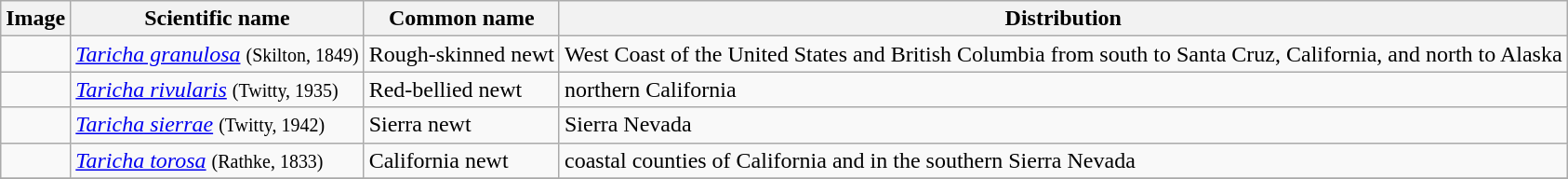<table class="wikitable">
<tr>
<th>Image</th>
<th>Scientific name</th>
<th>Common name</th>
<th>Distribution</th>
</tr>
<tr>
<td></td>
<td><em><a href='#'>Taricha granulosa</a></em> <small>(Skilton, 1849)</small></td>
<td>Rough-skinned newt</td>
<td>West Coast of the United States and British Columbia from south to Santa Cruz, California, and north to Alaska</td>
</tr>
<tr>
<td></td>
<td><em><a href='#'>Taricha rivularis</a></em> <small>(Twitty, 1935)</small></td>
<td>Red-bellied newt</td>
<td>northern California</td>
</tr>
<tr>
<td></td>
<td><em><a href='#'>Taricha sierrae</a></em> <small>(Twitty, 1942)</small></td>
<td>Sierra newt</td>
<td>Sierra Nevada</td>
</tr>
<tr>
<td></td>
<td><em><a href='#'>Taricha torosa</a></em> <small>(Rathke, 1833)</small></td>
<td>California newt</td>
<td>coastal counties of California and in the southern Sierra Nevada</td>
</tr>
<tr>
</tr>
</table>
